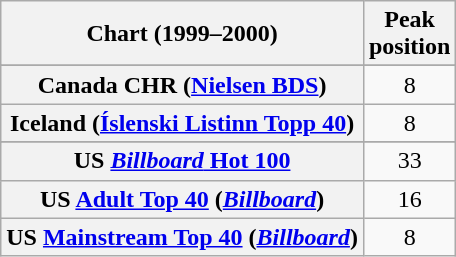<table class="wikitable sortable plainrowheaders" style="text-align:center">
<tr>
<th scope="col">Chart (1999–2000)</th>
<th scope="col">Peak<br>position</th>
</tr>
<tr>
</tr>
<tr>
</tr>
<tr>
</tr>
<tr>
<th scope="row">Canada CHR (<a href='#'>Nielsen BDS</a>)</th>
<td style="text-align:center">8</td>
</tr>
<tr>
<th scope="row">Iceland (<a href='#'>Íslenski Listinn Topp 40</a>)</th>
<td>8</td>
</tr>
<tr>
</tr>
<tr>
</tr>
<tr>
</tr>
<tr>
<th scope="row">US <a href='#'><em>Billboard</em> Hot 100</a></th>
<td>33</td>
</tr>
<tr>
<th scope="row">US <a href='#'>Adult Top 40</a> (<em><a href='#'>Billboard</a></em>)</th>
<td>16</td>
</tr>
<tr>
<th scope="row">US <a href='#'>Mainstream Top 40</a> (<em><a href='#'>Billboard</a></em>)</th>
<td>8</td>
</tr>
</table>
